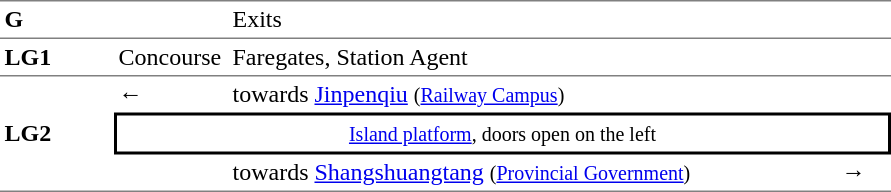<table table border=0 cellspacing=0 cellpadding=3>
<tr>
<td style="border-bottom:solid 1px gray; border-top:solid 1px gray;" valign=top><strong>G</strong></td>
<td style="border-bottom:solid 1px gray; border-top:solid 1px gray;" valign=top></td>
<td style="border-bottom:solid 1px gray; border-top:solid 1px gray;" valign=top>Exits</td>
<td style="border-bottom:solid 1px gray; border-top:solid 1px gray;" valign=top></td>
</tr>
<tr>
<td style="border-bottom:solid 1px gray;" width=70><strong>LG1</strong></td>
<td style="border-bottom:solid 1px gray;" width=70>Concourse</td>
<td style="border-bottom:solid 1px gray;" width=400>Faregates, Station Agent</td>
<td style="border-bottom:solid 1px gray;" width=30></td>
</tr>
<tr>
<td style="border-bottom:solid 1px gray;" rowspan=3><strong>LG2</strong></td>
<td>←</td>
<td> towards <a href='#'>Jinpenqiu</a> <small>(<a href='#'>Railway Campus</a>)</small></td>
<td></td>
</tr>
<tr>
<td style="border-right:solid 2px black;border-left:solid 2px black;border-top:solid 2px black;border-bottom:solid 2px black;text-align:center;" colspan=3><small><a href='#'>Island platform</a>, doors open on the left</small></td>
</tr>
<tr>
<td style="border-bottom:solid 1px gray;"></td>
<td style="border-bottom:solid 1px gray;"> towards <a href='#'>Shangshuangtang</a> <small>(<a href='#'>Provincial Government</a>)</small></td>
<td style="border-bottom:solid 1px gray;">→</td>
</tr>
<tr>
</tr>
</table>
